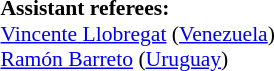<table width=50% style="font-size: 90%">
<tr>
<td><br><br>
<strong>Assistant referees:</strong>
<br><a href='#'>Vincente Llobregat</a> (<a href='#'>Venezuela</a>)
<br><a href='#'>Ramón Barreto</a> (<a href='#'>Uruguay</a>)</td>
</tr>
</table>
